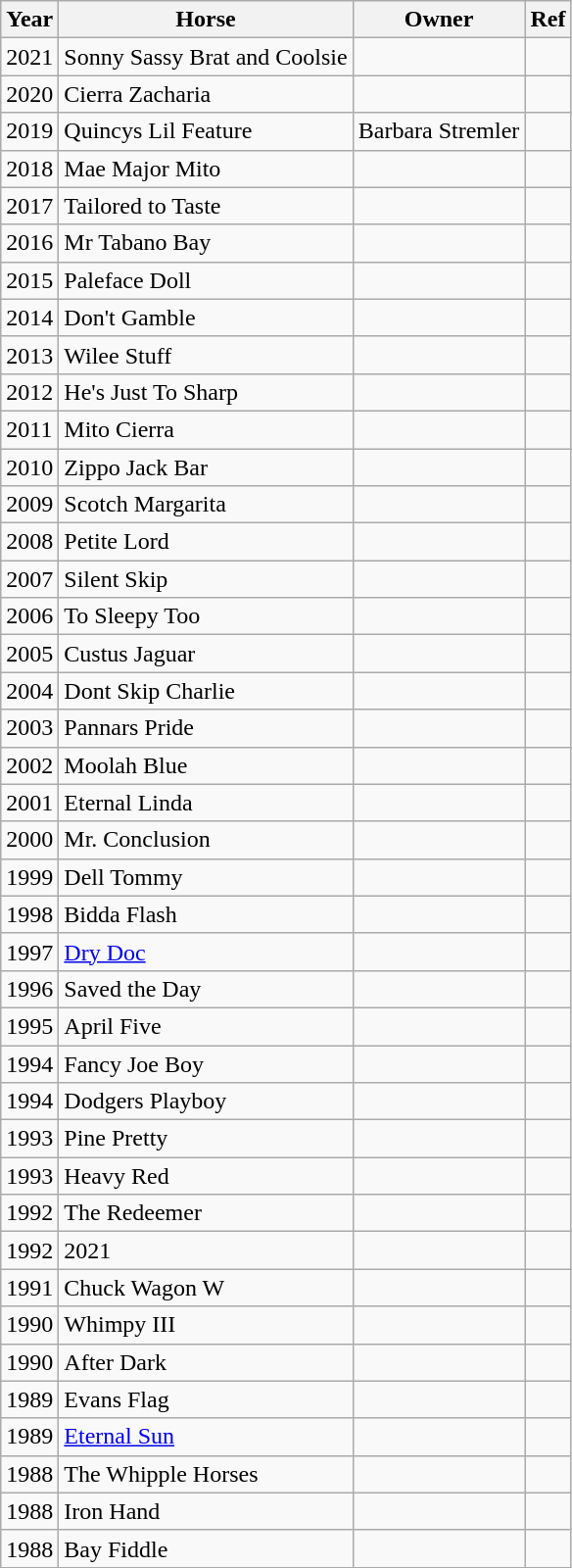<table class="wikitable">
<tr>
<th>Year</th>
<th>Horse</th>
<th>Owner</th>
<th>Ref</th>
</tr>
<tr>
<td>2021</td>
<td>Sonny Sassy Brat and Coolsie</td>
<td></td>
<td></td>
</tr>
<tr>
<td>2020</td>
<td>Cierra Zacharia</td>
<td></td>
<td></td>
</tr>
<tr>
<td>2019</td>
<td>Quincys Lil Feature</td>
<td>Barbara Stremler</td>
<td></td>
</tr>
<tr>
<td>2018</td>
<td>Mae Major Mito</td>
<td></td>
<td></td>
</tr>
<tr>
<td>2017</td>
<td>Tailored to Taste</td>
<td></td>
<td></td>
</tr>
<tr>
<td>2016</td>
<td>Mr Tabano Bay</td>
<td></td>
<td></td>
</tr>
<tr>
<td>2015</td>
<td>Paleface Doll</td>
<td></td>
<td></td>
</tr>
<tr>
<td>2014</td>
<td>Don't Gamble</td>
<td></td>
<td></td>
</tr>
<tr>
<td>2013</td>
<td>Wilee Stuff</td>
<td></td>
<td></td>
</tr>
<tr>
<td>2012</td>
<td>He's Just To Sharp</td>
<td></td>
<td></td>
</tr>
<tr>
<td>2011</td>
<td>Mito Cierra</td>
<td></td>
<td></td>
</tr>
<tr>
<td>2010</td>
<td>Zippo Jack Bar</td>
<td></td>
<td></td>
</tr>
<tr>
<td>2009</td>
<td>Scotch Margarita</td>
<td></td>
<td></td>
</tr>
<tr>
<td>2008</td>
<td>Petite Lord</td>
<td></td>
<td></td>
</tr>
<tr>
<td>2007</td>
<td>Silent Skip</td>
<td></td>
<td></td>
</tr>
<tr>
<td>2006</td>
<td>To Sleepy Too</td>
<td></td>
<td></td>
</tr>
<tr>
<td>2005</td>
<td>Custus Jaguar</td>
<td></td>
<td></td>
</tr>
<tr>
<td>2004</td>
<td>Dont Skip Charlie</td>
<td></td>
<td></td>
</tr>
<tr>
<td>2003</td>
<td>Pannars Pride</td>
<td></td>
<td></td>
</tr>
<tr>
<td>2002</td>
<td>Moolah Blue</td>
<td></td>
<td></td>
</tr>
<tr>
<td>2001</td>
<td>Eternal Linda</td>
<td></td>
<td></td>
</tr>
<tr>
<td>2000</td>
<td>Mr. Conclusion</td>
<td></td>
<td></td>
</tr>
<tr>
<td>1999</td>
<td>Dell Tommy</td>
<td></td>
<td></td>
</tr>
<tr>
<td>1998</td>
<td>Bidda Flash</td>
<td></td>
<td></td>
</tr>
<tr>
<td>1997</td>
<td><a href='#'>Dry Doc</a></td>
<td></td>
<td></td>
</tr>
<tr>
<td>1996</td>
<td>Saved the Day</td>
<td></td>
<td></td>
</tr>
<tr>
<td>1995</td>
<td>April Five</td>
<td></td>
<td></td>
</tr>
<tr>
<td>1994</td>
<td>Fancy Joe Boy</td>
<td></td>
<td></td>
</tr>
<tr>
<td>1994</td>
<td>Dodgers Playboy</td>
<td></td>
<td></td>
</tr>
<tr>
<td>1993</td>
<td>Pine Pretty</td>
<td></td>
<td></td>
</tr>
<tr>
<td>1993</td>
<td>Heavy Red</td>
<td></td>
<td></td>
</tr>
<tr>
<td>1992</td>
<td>The Redeemer</td>
<td></td>
<td></td>
</tr>
<tr>
<td>1992</td>
<td>2021</td>
<td></td>
<td></td>
</tr>
<tr>
<td>1991</td>
<td>Chuck Wagon W</td>
<td></td>
<td></td>
</tr>
<tr>
<td>1990</td>
<td>Whimpy III</td>
<td></td>
<td></td>
</tr>
<tr>
<td>1990</td>
<td>After Dark</td>
<td></td>
<td></td>
</tr>
<tr>
<td>1989</td>
<td>Evans Flag</td>
<td></td>
<td></td>
</tr>
<tr>
<td>1989</td>
<td><a href='#'>Eternal Sun</a></td>
<td></td>
<td></td>
</tr>
<tr>
<td>1988</td>
<td>The Whipple Horses</td>
<td></td>
<td></td>
</tr>
<tr>
<td>1988</td>
<td>Iron Hand</td>
<td></td>
<td></td>
</tr>
<tr>
<td>1988</td>
<td>Bay Fiddle</td>
<td></td>
<td></td>
</tr>
</table>
